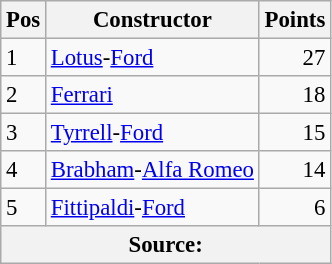<table class="wikitable" style="font-size: 95%;">
<tr>
<th>Pos</th>
<th>Constructor</th>
<th>Points</th>
</tr>
<tr>
<td>1</td>
<td> <a href='#'>Lotus</a>-<a href='#'>Ford</a></td>
<td align="right">27</td>
</tr>
<tr>
<td>2</td>
<td> <a href='#'>Ferrari</a></td>
<td align="right">18</td>
</tr>
<tr>
<td>3</td>
<td> <a href='#'>Tyrrell</a>-<a href='#'>Ford</a></td>
<td align="right">15</td>
</tr>
<tr>
<td>4</td>
<td> <a href='#'>Brabham</a>-<a href='#'>Alfa Romeo</a></td>
<td align="right">14</td>
</tr>
<tr>
<td>5</td>
<td> <a href='#'>Fittipaldi</a>-<a href='#'>Ford</a></td>
<td align="right">6</td>
</tr>
<tr>
<th colspan=4>Source:</th>
</tr>
</table>
